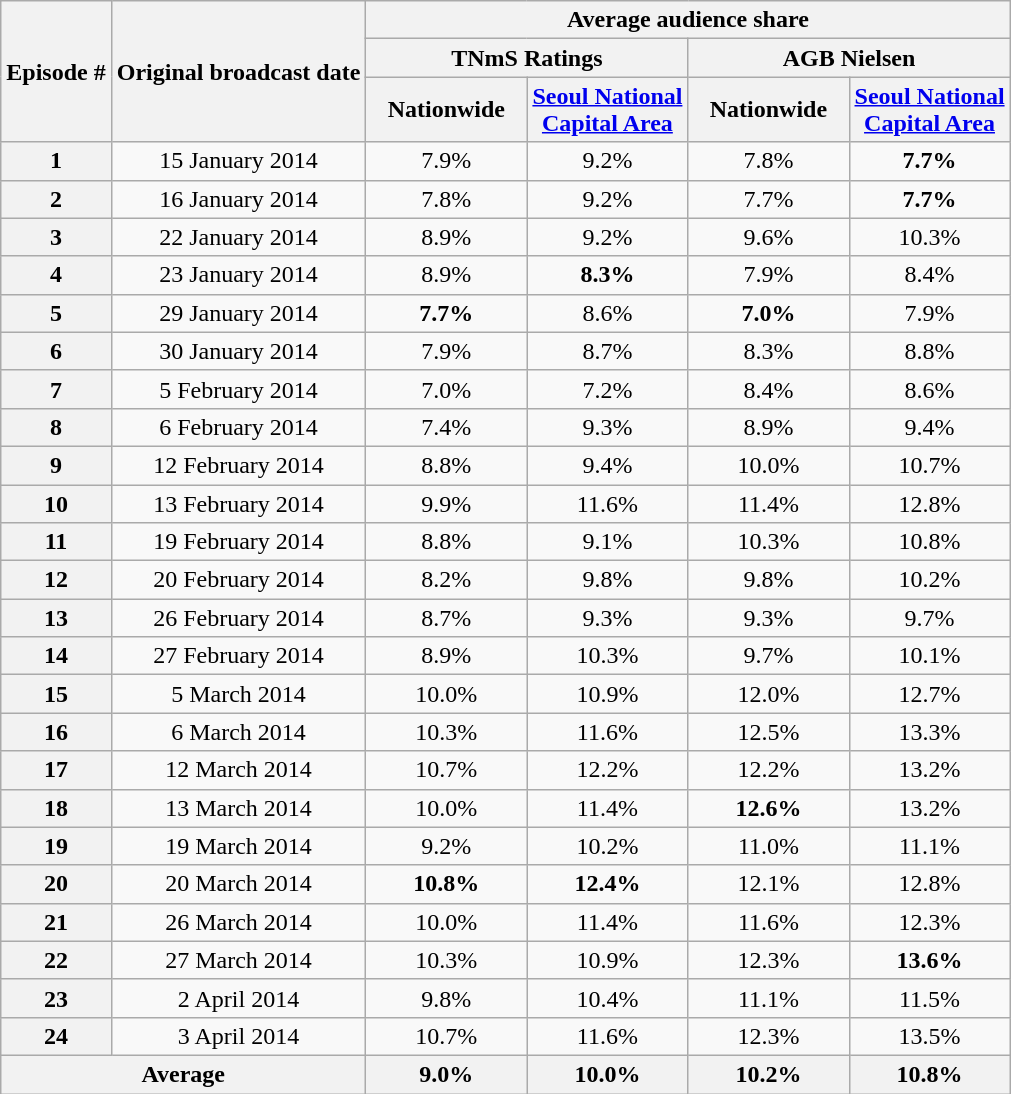<table class=wikitable style="text-align:center">
<tr>
<th rowspan="3">Episode #</th>
<th rowspan="3">Original broadcast date</th>
<th colspan="4">Average audience share</th>
</tr>
<tr>
<th colspan="2">TNmS Ratings</th>
<th colspan="2">AGB Nielsen</th>
</tr>
<tr>
<th width=100>Nationwide</th>
<th width=100><a href='#'>Seoul National Capital Area</a></th>
<th width=100>Nationwide</th>
<th width=100><a href='#'>Seoul National Capital Area</a></th>
</tr>
<tr>
<th>1</th>
<td>15 January 2014</td>
<td>7.9%</td>
<td>9.2%</td>
<td>7.8%</td>
<td><span><strong>7.7%</strong></span></td>
</tr>
<tr>
<th>2</th>
<td>16 January 2014</td>
<td>7.8%</td>
<td>9.2%</td>
<td>7.7%</td>
<td><span><strong>7.7%</strong></span></td>
</tr>
<tr>
<th>3</th>
<td>22 January 2014</td>
<td>8.9%</td>
<td>9.2%</td>
<td>9.6%</td>
<td>10.3%</td>
</tr>
<tr>
<th>4</th>
<td>23 January 2014</td>
<td>8.9%</td>
<td><span><strong>8.3%</strong></span></td>
<td>7.9%</td>
<td>8.4%</td>
</tr>
<tr>
<th>5</th>
<td>29 January 2014</td>
<td><span><strong>7.7%</strong></span></td>
<td>8.6%</td>
<td><span><strong>7.0%</strong></span></td>
<td>7.9%</td>
</tr>
<tr>
<th>6</th>
<td>30 January 2014</td>
<td>7.9%</td>
<td>8.7%</td>
<td>8.3%</td>
<td>8.8%</td>
</tr>
<tr>
<th>7</th>
<td>5 February 2014</td>
<td>7.0%</td>
<td>7.2%</td>
<td>8.4%</td>
<td>8.6%</td>
</tr>
<tr>
<th>8</th>
<td>6 February 2014</td>
<td>7.4%</td>
<td>9.3%</td>
<td>8.9%</td>
<td>9.4%</td>
</tr>
<tr>
<th>9</th>
<td>12 February 2014</td>
<td>8.8%</td>
<td>9.4%</td>
<td>10.0%</td>
<td>10.7%</td>
</tr>
<tr>
<th>10</th>
<td>13 February 2014</td>
<td>9.9%</td>
<td>11.6%</td>
<td>11.4%</td>
<td>12.8%</td>
</tr>
<tr>
<th>11</th>
<td>19 February 2014</td>
<td>8.8%</td>
<td>9.1%</td>
<td>10.3%</td>
<td>10.8%</td>
</tr>
<tr>
<th>12</th>
<td>20 February 2014</td>
<td>8.2%</td>
<td>9.8%</td>
<td>9.8%</td>
<td>10.2%</td>
</tr>
<tr>
<th>13</th>
<td>26 February 2014</td>
<td>8.7%</td>
<td>9.3%</td>
<td>9.3%</td>
<td>9.7%</td>
</tr>
<tr>
<th>14</th>
<td>27 February 2014</td>
<td>8.9%</td>
<td>10.3%</td>
<td>9.7%</td>
<td>10.1%</td>
</tr>
<tr>
<th>15</th>
<td>5 March 2014</td>
<td>10.0%</td>
<td>10.9%</td>
<td>12.0%</td>
<td>12.7%</td>
</tr>
<tr>
<th>16</th>
<td>6 March 2014</td>
<td>10.3%</td>
<td>11.6%</td>
<td>12.5%</td>
<td>13.3%</td>
</tr>
<tr>
<th>17</th>
<td>12 March 2014</td>
<td>10.7%</td>
<td>12.2%</td>
<td>12.2%</td>
<td>13.2%</td>
</tr>
<tr>
<th>18</th>
<td>13 March 2014</td>
<td>10.0%</td>
<td>11.4%</td>
<td><span><strong>12.6%</strong></span></td>
<td>13.2%</td>
</tr>
<tr>
<th>19</th>
<td>19 March 2014</td>
<td>9.2%</td>
<td>10.2%</td>
<td>11.0%</td>
<td>11.1%</td>
</tr>
<tr>
<th>20</th>
<td>20 March 2014</td>
<td><span><strong>10.8%</strong></span></td>
<td><span><strong>12.4%</strong></span></td>
<td>12.1%</td>
<td>12.8%</td>
</tr>
<tr>
<th>21</th>
<td>26 March 2014</td>
<td>10.0%</td>
<td>11.4%</td>
<td>11.6%</td>
<td>12.3%</td>
</tr>
<tr>
<th>22</th>
<td>27 March 2014</td>
<td>10.3%</td>
<td>10.9%</td>
<td>12.3%</td>
<td><span><strong>13.6%</strong></span></td>
</tr>
<tr>
<th>23</th>
<td>2 April 2014</td>
<td>9.8%</td>
<td>10.4%</td>
<td>11.1%</td>
<td>11.5%</td>
</tr>
<tr>
<th>24</th>
<td>3 April 2014</td>
<td>10.7%</td>
<td>11.6%</td>
<td>12.3%</td>
<td>13.5%</td>
</tr>
<tr>
<th colspan=2>Average</th>
<th>9.0%</th>
<th>10.0%</th>
<th>10.2%</th>
<th>10.8%</th>
</tr>
</table>
